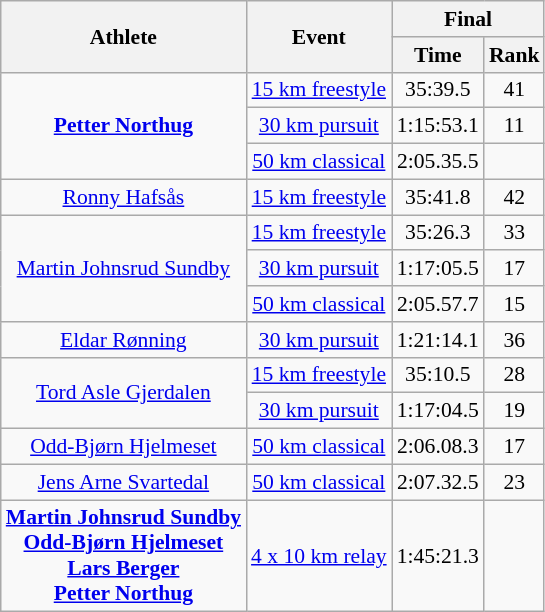<table class=wikitable style="font-size:90%; text-align:center">
<tr>
<th rowspan="2">Athlete</th>
<th rowspan="2">Event</th>
<th colspan="2">Final</th>
</tr>
<tr>
<th>Time</th>
<th>Rank</th>
</tr>
<tr>
<td rowspan=3><strong><a href='#'>Petter Northug</a></strong></td>
<td><a href='#'>15 km freestyle</a></td>
<td align="center">35:39.5</td>
<td align="center">41</td>
</tr>
<tr>
<td><a href='#'>30 km pursuit</a></td>
<td align="center">1:15:53.1</td>
<td align="center">11</td>
</tr>
<tr>
<td><a href='#'>50 km classical</a></td>
<td align="center">2:05.35.5</td>
<td align="center"></td>
</tr>
<tr>
<td rowspan=1><a href='#'>Ronny Hafsås</a></td>
<td><a href='#'>15 km freestyle</a></td>
<td align="center">35:41.8</td>
<td align="center">42</td>
</tr>
<tr>
<td rowspan=3><a href='#'>Martin Johnsrud Sundby</a></td>
<td><a href='#'>15 km freestyle</a></td>
<td align="center">35:26.3</td>
<td align="center">33</td>
</tr>
<tr>
<td><a href='#'>30 km pursuit</a></td>
<td align="center">1:17:05.5</td>
<td align="center">17</td>
</tr>
<tr>
<td><a href='#'>50 km classical</a></td>
<td align="center">2:05.57.7</td>
<td align="center">15</td>
</tr>
<tr>
<td rowspan=1><a href='#'>Eldar Rønning</a></td>
<td><a href='#'>30 km pursuit</a></td>
<td align="center">1:21:14.1</td>
<td align="center">36</td>
</tr>
<tr>
<td rowspan=2><a href='#'>Tord Asle Gjerdalen</a></td>
<td><a href='#'>15 km freestyle</a></td>
<td align="center">35:10.5</td>
<td align="center">28</td>
</tr>
<tr>
<td><a href='#'>30 km pursuit</a></td>
<td align="center">1:17:04.5</td>
<td align="center">19</td>
</tr>
<tr>
<td rowspan=1><a href='#'>Odd-Bjørn Hjelmeset</a></td>
<td><a href='#'>50 km classical</a></td>
<td align="center">2:06.08.3</td>
<td align="center">17</td>
</tr>
<tr>
<td rowspan=1><a href='#'>Jens Arne Svartedal</a></td>
<td><a href='#'>50 km classical</a></td>
<td align="center">2:07.32.5</td>
<td align="center">23</td>
</tr>
<tr>
<td rowspan=1><strong><a href='#'>Martin Johnsrud Sundby</a><br><a href='#'>Odd-Bjørn Hjelmeset</a><br><a href='#'>Lars Berger</a><br><a href='#'>Petter Northug</a></strong></td>
<td><a href='#'>4 x 10 km relay</a></td>
<td align="center">1:45:21.3</td>
<td align="center"></td>
</tr>
</table>
